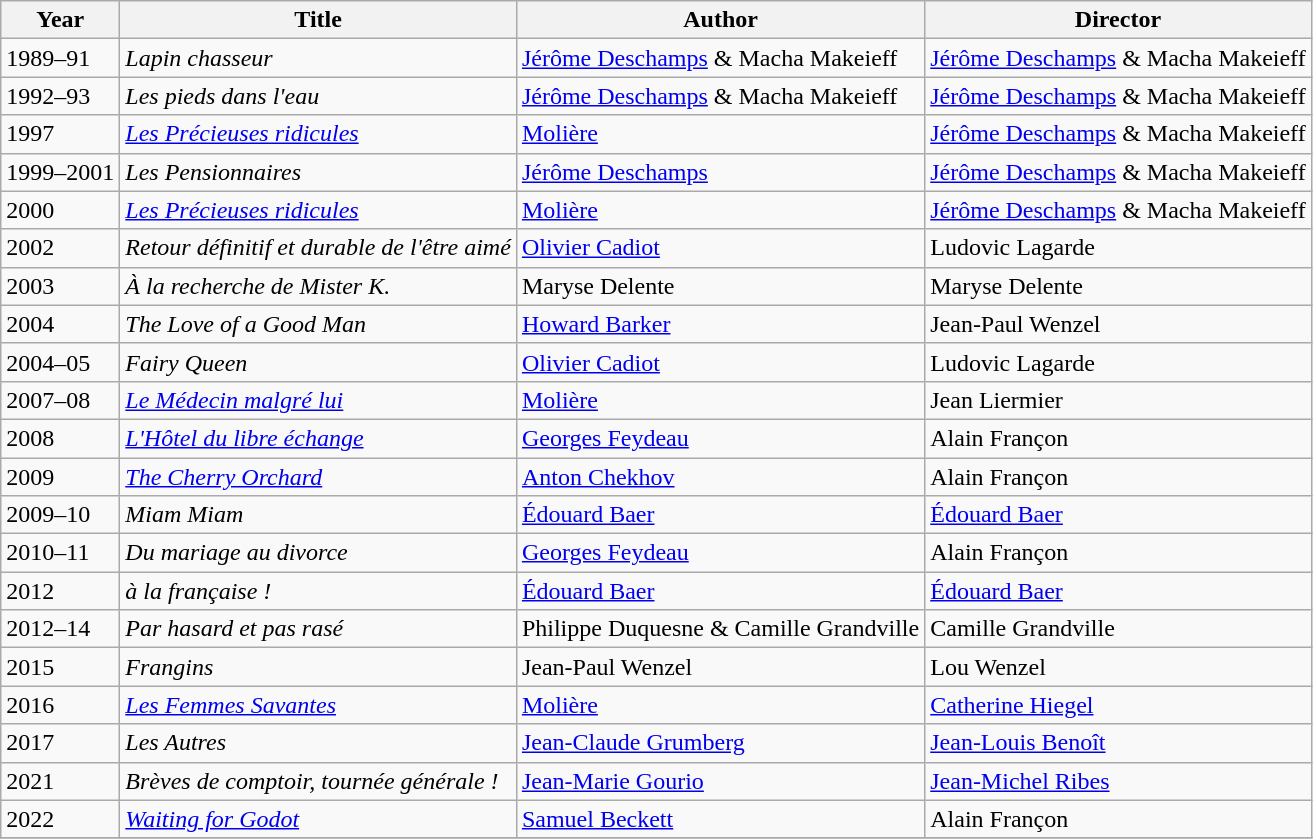<table class="wikitable sortable">
<tr>
<th>Year</th>
<th>Title</th>
<th>Author</th>
<th>Director</th>
</tr>
<tr>
<td>1989–91</td>
<td><em>Lapin chasseur</em></td>
<td><a href='#'>Jérôme Deschamps</a> & Macha Makeieff</td>
<td><a href='#'>Jérôme Deschamps</a> & Macha Makeieff</td>
</tr>
<tr>
<td>1992–93</td>
<td><em>Les pieds dans l'eau</em></td>
<td><a href='#'>Jérôme Deschamps</a> & Macha Makeieff</td>
<td><a href='#'>Jérôme Deschamps</a> & Macha Makeieff</td>
</tr>
<tr>
<td>1997</td>
<td><em><a href='#'>Les Précieuses ridicules</a></em></td>
<td><a href='#'>Molière</a></td>
<td><a href='#'>Jérôme Deschamps</a> & Macha Makeieff</td>
</tr>
<tr>
<td>1999–2001</td>
<td><em>Les Pensionnaires</em></td>
<td><a href='#'>Jérôme Deschamps</a></td>
<td><a href='#'>Jérôme Deschamps</a> & Macha Makeieff</td>
</tr>
<tr>
<td>2000</td>
<td><em><a href='#'>Les Précieuses ridicules</a></em></td>
<td><a href='#'>Molière</a></td>
<td><a href='#'>Jérôme Deschamps</a> & Macha Makeieff</td>
</tr>
<tr>
<td>2002</td>
<td><em>Retour définitif et durable de l'être aimé</em></td>
<td><a href='#'>Olivier Cadiot</a></td>
<td>Ludovic Lagarde</td>
</tr>
<tr>
<td>2003</td>
<td><em>À la recherche de Mister K.</em></td>
<td>Maryse Delente</td>
<td>Maryse Delente</td>
</tr>
<tr>
<td>2004</td>
<td><em>The Love of a Good Man</em></td>
<td><a href='#'>Howard Barker</a></td>
<td>Jean-Paul Wenzel</td>
</tr>
<tr>
<td>2004–05</td>
<td><em>Fairy Queen</em></td>
<td><a href='#'>Olivier Cadiot</a></td>
<td>Ludovic Lagarde</td>
</tr>
<tr>
<td>2007–08</td>
<td><em><a href='#'>Le Médecin malgré lui</a></em></td>
<td><a href='#'>Molière</a></td>
<td>Jean Liermier</td>
</tr>
<tr>
<td>2008</td>
<td><em><a href='#'>L'Hôtel du libre échange</a></em></td>
<td><a href='#'>Georges Feydeau</a></td>
<td>Alain Françon</td>
</tr>
<tr>
<td>2009</td>
<td><em><a href='#'>The Cherry Orchard</a></em></td>
<td><a href='#'>Anton Chekhov</a></td>
<td>Alain Françon</td>
</tr>
<tr>
<td>2009–10</td>
<td><em>Miam Miam</em></td>
<td><a href='#'>Édouard Baer</a></td>
<td><a href='#'>Édouard Baer</a></td>
</tr>
<tr>
<td>2010–11</td>
<td><em>Du mariage au divorce</em></td>
<td><a href='#'>Georges Feydeau</a></td>
<td>Alain Françon</td>
</tr>
<tr>
<td>2012</td>
<td><em>à la française !</em></td>
<td><a href='#'>Édouard Baer</a></td>
<td><a href='#'>Édouard Baer</a></td>
</tr>
<tr>
<td>2012–14</td>
<td><em>Par hasard et pas rasé</em></td>
<td>Philippe Duquesne & Camille Grandville</td>
<td>Camille Grandville</td>
</tr>
<tr>
<td>2015</td>
<td><em>Frangins</em></td>
<td>Jean-Paul Wenzel</td>
<td>Lou Wenzel</td>
</tr>
<tr>
<td>2016</td>
<td><em><a href='#'>Les Femmes Savantes</a></em></td>
<td><a href='#'>Molière</a></td>
<td><a href='#'>Catherine Hiegel</a></td>
</tr>
<tr>
<td>2017</td>
<td><em>Les Autres</em></td>
<td><a href='#'>Jean-Claude Grumberg</a></td>
<td><a href='#'>Jean-Louis Benoît</a></td>
</tr>
<tr>
<td>2021</td>
<td><em>Brèves de comptoir, tournée générale !</em></td>
<td><a href='#'>Jean-Marie Gourio</a></td>
<td><a href='#'>Jean-Michel Ribes</a></td>
</tr>
<tr>
<td>2022</td>
<td><em><a href='#'>Waiting for Godot</a></em></td>
<td><a href='#'>Samuel Beckett</a></td>
<td>Alain Françon</td>
</tr>
<tr>
</tr>
</table>
